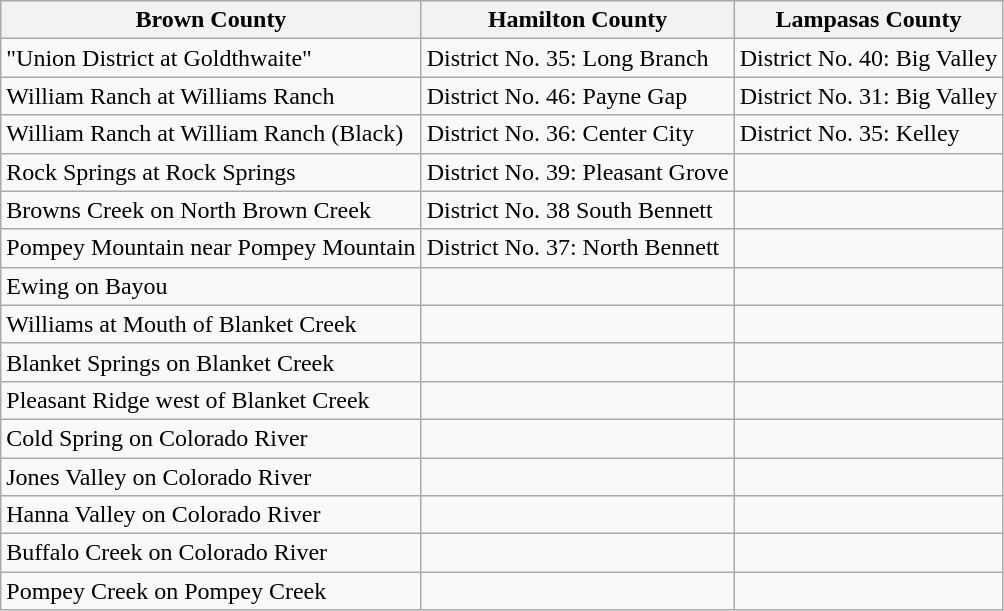<table class="wikitable mw-collapsible mw-collapsed">
<tr>
<th>Brown County</th>
<th>Hamilton County</th>
<th>Lampasas County</th>
</tr>
<tr>
<td>"Union District at Goldthwaite"</td>
<td>District No. 35: Long Branch</td>
<td>District No. 40: Big Valley</td>
</tr>
<tr>
<td>William Ranch at Williams Ranch</td>
<td>District No. 46: Payne Gap</td>
<td>District No. 31: Big Valley</td>
</tr>
<tr>
<td>William Ranch at William Ranch (Black)</td>
<td>District No. 36: Center City</td>
<td>District No. 35: Kelley</td>
</tr>
<tr>
<td>Rock Springs at Rock Springs</td>
<td>District No. 39: Pleasant Grove</td>
<td></td>
</tr>
<tr>
<td>Browns Creek on North Brown Creek</td>
<td>District No. 38 South Bennett</td>
<td></td>
</tr>
<tr>
<td>Pompey Mountain near Pompey Mountain</td>
<td>District No. 37: North Bennett</td>
<td></td>
</tr>
<tr>
<td>Ewing on Bayou</td>
<td></td>
<td></td>
</tr>
<tr>
<td>Williams at Mouth of Blanket Creek</td>
<td></td>
<td></td>
</tr>
<tr>
<td>Blanket Springs on Blanket Creek</td>
<td></td>
<td></td>
</tr>
<tr>
<td>Pleasant Ridge west of Blanket Creek</td>
<td></td>
<td></td>
</tr>
<tr>
<td>Cold Spring on Colorado River</td>
<td></td>
<td></td>
</tr>
<tr>
<td>Jones Valley on Colorado River</td>
<td></td>
<td></td>
</tr>
<tr>
<td>Hanna Valley on Colorado River</td>
<td></td>
<td></td>
</tr>
<tr>
<td>Buffalo Creek on Colorado River</td>
<td></td>
<td></td>
</tr>
<tr>
<td>Pompey Creek on Pompey Creek</td>
<td></td>
<td></td>
</tr>
</table>
